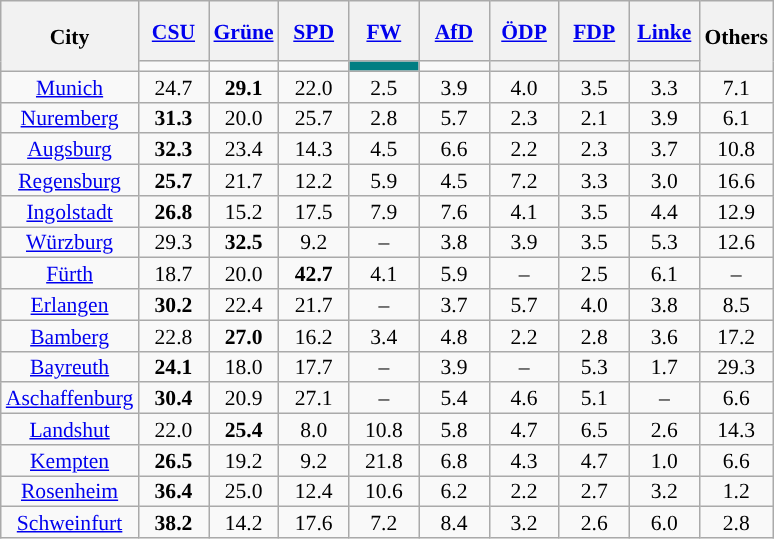<table class=wikitable style="text-align:center; font-size:90%; line-height:14px">
<tr style="height:40px;">
<th rowspan=2>City</th>
<th style="width:40px;"><a href='#'>CSU</a></th>
<th style="width:40px;"><a href='#'>Grüne</a></th>
<th style="width:40px;"><a href='#'>SPD</a></th>
<th style="width:40px;"><a href='#'>FW</a></th>
<th style="width:40px;"><a href='#'>AfD</a></th>
<th style="width:40px;"><a href='#'>ÖDP</a></th>
<th style="width:40px;"><a href='#'>FDP</a></th>
<th style="width:40px;"><a href='#'>Linke</a></th>
<th class="unsortable" style="width:40px;" rowspan="2">Others</th>
</tr>
<tr>
<td style="background:"></td>
<td style="background:"></td>
<td style="background:"></td>
<th style="background:#007E82;"></th>
<td style="background:"></td>
<th style="background:"></th>
<th style="background:"></th>
<th style="background:"></th>
</tr>
<tr>
<td><a href='#'>Munich</a></td>
<td>24.7</td>
<td><strong>29.1</strong></td>
<td>22.0</td>
<td>2.5</td>
<td>3.9</td>
<td>4.0</td>
<td>3.5</td>
<td>3.3</td>
<td>7.1</td>
</tr>
<tr>
<td><a href='#'>Nuremberg</a></td>
<td><strong>31.3</strong></td>
<td>20.0</td>
<td>25.7</td>
<td>2.8</td>
<td>5.7</td>
<td>2.3</td>
<td>2.1</td>
<td>3.9</td>
<td>6.1</td>
</tr>
<tr>
<td><a href='#'>Augsburg</a></td>
<td><strong>32.3</strong></td>
<td>23.4</td>
<td>14.3</td>
<td>4.5</td>
<td>6.6</td>
<td>2.2</td>
<td>2.3</td>
<td>3.7</td>
<td>10.8</td>
</tr>
<tr>
<td><a href='#'>Regensburg</a></td>
<td><strong>25.7</strong></td>
<td>21.7</td>
<td>12.2</td>
<td>5.9</td>
<td>4.5</td>
<td>7.2</td>
<td>3.3</td>
<td>3.0</td>
<td>16.6</td>
</tr>
<tr>
<td><a href='#'>Ingolstadt</a></td>
<td><strong>26.8</strong></td>
<td>15.2</td>
<td>17.5</td>
<td>7.9</td>
<td>7.6</td>
<td>4.1</td>
<td>3.5</td>
<td>4.4</td>
<td>12.9</td>
</tr>
<tr>
<td><a href='#'>Würzburg</a></td>
<td>29.3</td>
<td><strong>32.5</strong></td>
<td>9.2</td>
<td>–</td>
<td>3.8</td>
<td>3.9</td>
<td>3.5</td>
<td>5.3</td>
<td>12.6</td>
</tr>
<tr>
<td><a href='#'>Fürth</a></td>
<td>18.7</td>
<td>20.0</td>
<td><strong>42.7</strong></td>
<td>4.1</td>
<td>5.9</td>
<td>–</td>
<td>2.5</td>
<td>6.1</td>
<td>–</td>
</tr>
<tr>
<td><a href='#'>Erlangen</a></td>
<td><strong>30.2</strong></td>
<td>22.4</td>
<td>21.7</td>
<td>–</td>
<td>3.7</td>
<td>5.7</td>
<td>4.0</td>
<td>3.8</td>
<td>8.5</td>
</tr>
<tr>
<td><a href='#'>Bamberg</a></td>
<td>22.8</td>
<td><strong>27.0</strong></td>
<td>16.2</td>
<td>3.4</td>
<td>4.8</td>
<td>2.2</td>
<td>2.8</td>
<td>3.6</td>
<td>17.2</td>
</tr>
<tr>
<td><a href='#'>Bayreuth</a></td>
<td><strong>24.1</strong></td>
<td>18.0</td>
<td>17.7</td>
<td>–</td>
<td>3.9</td>
<td>–</td>
<td>5.3</td>
<td>1.7</td>
<td>29.3</td>
</tr>
<tr>
<td><a href='#'>Aschaffenburg</a></td>
<td><strong>30.4</strong></td>
<td>20.9</td>
<td>27.1</td>
<td>–</td>
<td>5.4</td>
<td>4.6</td>
<td>5.1</td>
<td>–</td>
<td>6.6</td>
</tr>
<tr>
<td><a href='#'>Landshut</a></td>
<td>22.0</td>
<td><strong>25.4</strong></td>
<td>8.0</td>
<td>10.8</td>
<td>5.8</td>
<td>4.7</td>
<td>6.5</td>
<td>2.6</td>
<td>14.3</td>
</tr>
<tr>
<td><a href='#'>Kempten</a></td>
<td><strong>26.5</strong></td>
<td>19.2</td>
<td>9.2</td>
<td>21.8</td>
<td>6.8</td>
<td>4.3</td>
<td>4.7</td>
<td>1.0</td>
<td>6.6</td>
</tr>
<tr>
<td><a href='#'>Rosenheim</a></td>
<td><strong>36.4</strong></td>
<td>25.0</td>
<td>12.4</td>
<td>10.6</td>
<td>6.2</td>
<td>2.2</td>
<td>2.7</td>
<td>3.2</td>
<td>1.2</td>
</tr>
<tr>
<td><a href='#'>Schweinfurt</a></td>
<td><strong>38.2</strong></td>
<td>14.2</td>
<td>17.6</td>
<td>7.2</td>
<td>8.4</td>
<td>3.2</td>
<td>2.6</td>
<td>6.0</td>
<td>2.8</td>
</tr>
</table>
